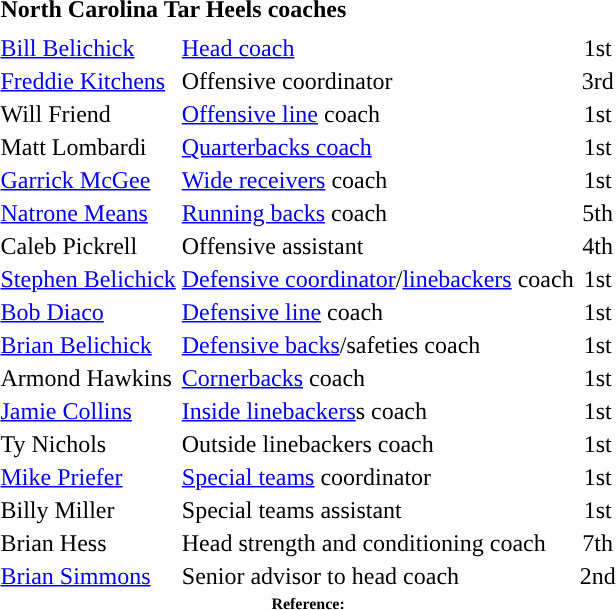<table class="toccolours" style="text-align: left;">
<tr>
<td colspan="9"><strong>North Carolina Tar Heels coaches</strong></td>
</tr>
<tr>
<td style="font-size: 95%;" valign="top"></td>
</tr>
<tr>
<td><a href='#'>Bill Belichick</a></td>
<td><a href='#'>Head coach</a></td>
<td align=center>1st</td>
</tr>
<tr>
<td><a href='#'>Freddie Kitchens</a></td>
<td>Offensive coordinator</td>
<td align=center>3rd</td>
</tr>
<tr>
<td>Will Friend</td>
<td><a href='#'>Offensive line</a> coach</td>
<td align=center>1st</td>
</tr>
<tr>
<td>Matt Lombardi</td>
<td><a href='#'>Quarterbacks coach</a></td>
<td align=center>1st</td>
</tr>
<tr>
<td><a href='#'>Garrick McGee</a></td>
<td><a href='#'>Wide receivers</a> coach</td>
<td align=center>1st</td>
</tr>
<tr>
<td><a href='#'>Natrone Means</a></td>
<td><a href='#'>Running backs</a> coach</td>
<td align=center>5th</td>
</tr>
<tr>
<td>Caleb Pickrell</td>
<td>Offensive assistant</td>
<td align=center>4th</td>
</tr>
<tr>
<td><a href='#'>Stephen Belichick</a></td>
<td><a href='#'>Defensive coordinator</a>/<a href='#'>linebackers</a> coach</td>
<td align=center>1st</td>
</tr>
<tr>
<td><a href='#'>Bob Diaco</a></td>
<td><a href='#'>Defensive line</a> coach</td>
<td align=center>1st</td>
</tr>
<tr>
<td><a href='#'>Brian Belichick</a></td>
<td><a href='#'>Defensive backs</a>/safeties coach</td>
<td align=center>1st</td>
</tr>
<tr>
<td>Armond Hawkins</td>
<td><a href='#'>Cornerbacks</a> coach</td>
<td align=center>1st</td>
</tr>
<tr>
<td><a href='#'>Jamie Collins</a></td>
<td><a href='#'>Inside linebackers</a>s coach</td>
<td align=center>1st</td>
</tr>
<tr>
<td>Ty Nichols</td>
<td>Outside linebackers coach</td>
<td align=center>1st</td>
</tr>
<tr>
<td><a href='#'>Mike Priefer</a></td>
<td><a href='#'>Special teams</a> coordinator</td>
<td align=center>1st</td>
</tr>
<tr>
<td>Billy Miller</td>
<td>Special teams assistant</td>
<td align=center>1st</td>
</tr>
<tr>
<td>Brian Hess</td>
<td>Head strength and conditioning coach</td>
<td align=center>7th</td>
</tr>
<tr>
<td><a href='#'>Brian Simmons</a></td>
<td>Senior advisor to head coach</td>
<td align=center>2nd</td>
</tr>
<tr>
<td colspan="4"  style="font-size:8pt; text-align:center;"><strong>Reference:</strong></td>
</tr>
</table>
